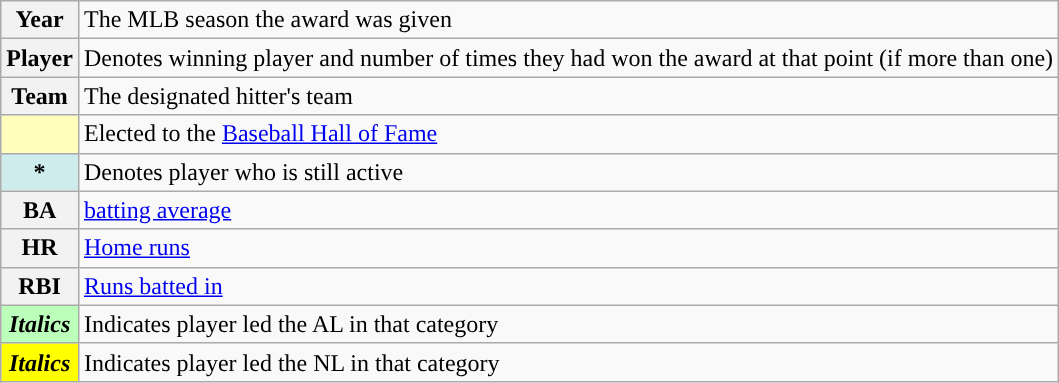<table class="wikitable">
<tr>
<th scope="row">Year</th>
<td>The MLB season the award was given</td>
</tr>
<tr>
<th scope="row">Player </th>
<td>Denotes winning player and number of times they had won the award at that point (if more than one)</td>
</tr>
<tr>
<th scope="row">Team</th>
<td>The designated hitter's team</td>
</tr>
<tr>
<th scope="row" style="background:#ffb;"></th>
<td>Elected to the <a href='#'>Baseball Hall of Fame</a></td>
</tr>
<tr>
<th scope="row" style="background:#cfecec;">*</th>
<td>Denotes player who is still active</td>
</tr>
<tr>
<th scope="row">BA</th>
<td><a href='#'>batting average</a></td>
</tr>
<tr>
<th scope="row">HR</th>
<td><a href='#'>Home runs</a></td>
</tr>
<tr>
<th scope="row">RBI</th>
<td><a href='#'>Runs batted in</a></td>
</tr>
<tr>
<th scope="row" style="background:#bfb;"><em>Italics</em></th>
<td>Indicates player led the AL in that category</td>
</tr>
<tr>
<th scope="row" style="background:yellow;"><em>Italics</em></th>
<td>Indicates player led the NL in that category</td>
</tr>
</table>
